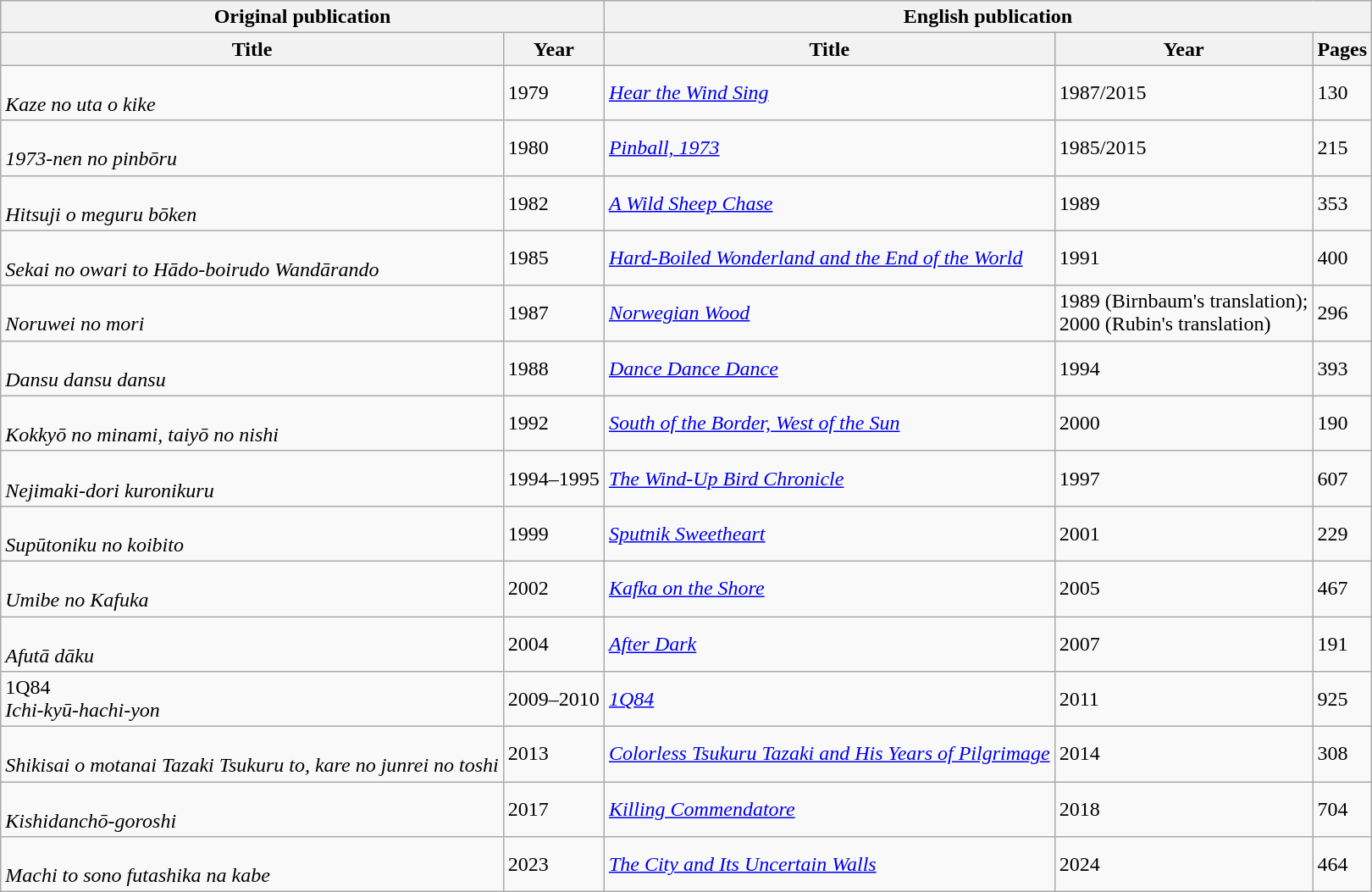<table class="sortable wikitable">
<tr>
<th colspan="2"><strong>Original publication</strong></th>
<th colspan="3"><strong>English publication</strong></th>
</tr>
<tr>
<th scope="col">Title</th>
<th scope="col">Year</th>
<th scope="col">Title</th>
<th scope="col">Year</th>
<th scope="col">Pages</th>
</tr>
<tr>
<td><br><em>Kaze no uta o kike</em></td>
<td>1979</td>
<td><em><a href='#'>Hear the Wind Sing</a></em></td>
<td>1987/2015</td>
<td>130</td>
</tr>
<tr>
<td><br><em>1973-nen no pinbōru</em></td>
<td>1980</td>
<td><em><a href='#'>Pinball, 1973</a></em></td>
<td>1985/2015</td>
<td>215</td>
</tr>
<tr>
<td><br><em>Hitsuji o meguru bōken</em></td>
<td>1982</td>
<td><em><a href='#'>A Wild Sheep Chase</a></em></td>
<td>1989</td>
<td>353</td>
</tr>
<tr>
<td><br><em>Sekai no owari to Hādo-boirudo Wandārando</em></td>
<td>1985</td>
<td><em><a href='#'>Hard-Boiled Wonderland and the End of the World</a></em></td>
<td>1991</td>
<td>400</td>
</tr>
<tr>
<td><br><em>Noruwei no mori</em></td>
<td>1987</td>
<td><em><a href='#'>Norwegian Wood</a></em></td>
<td>1989 (Birnbaum's translation);<br>2000 (Rubin's translation)</td>
<td>296</td>
</tr>
<tr>
<td><br><em>Dansu dansu dansu</em></td>
<td>1988</td>
<td><em><a href='#'>Dance Dance Dance</a></em></td>
<td>1994</td>
<td>393</td>
</tr>
<tr>
<td><br><em>Kokkyō no minami, taiyō no nishi</em></td>
<td>1992</td>
<td><em><a href='#'>South of the Border, West of the Sun</a></em></td>
<td>2000</td>
<td>190</td>
</tr>
<tr>
<td><br><em>Nejimaki-dori kuronikuru</em></td>
<td>1994–1995</td>
<td><em><a href='#'>The Wind-Up Bird Chronicle</a></em></td>
<td>1997</td>
<td>607</td>
</tr>
<tr>
<td><br><em>Supūtoniku no koibito</em></td>
<td>1999</td>
<td><em><a href='#'>Sputnik Sweetheart</a></em></td>
<td>2001</td>
<td>229</td>
</tr>
<tr>
<td><br><em>Umibe no Kafuka</em></td>
<td>2002</td>
<td><em><a href='#'>Kafka on the Shore</a></em></td>
<td>2005</td>
<td>467</td>
</tr>
<tr>
<td><br><em>Afutā dāku</em></td>
<td>2004</td>
<td><em><a href='#'>After Dark</a></em></td>
<td>2007</td>
<td>191</td>
</tr>
<tr>
<td>1Q84<br><em>Ichi-kyū-hachi-yon</em></td>
<td>2009–2010</td>
<td><em><a href='#'>1Q84</a></em></td>
<td>2011</td>
<td>925</td>
</tr>
<tr>
<td><br><em>Shikisai o motanai Tazaki Tsukuru to, kare no junrei no toshi</em></td>
<td>2013</td>
<td><em><a href='#'>Colorless Tsukuru Tazaki and His Years of Pilgrimage</a></em></td>
<td>2014</td>
<td>308</td>
</tr>
<tr>
<td><br><em>Kishidanchō-goroshi</em></td>
<td>2017</td>
<td><em><a href='#'>Killing Commendatore</a></em></td>
<td>2018</td>
<td>704</td>
</tr>
<tr>
<td><br><em>Machi to sono futashika na kabe</em></td>
<td>2023</td>
<td><em><a href='#'>The City and Its Uncertain Walls</a></em></td>
<td>2024</td>
<td>464</td>
</tr>
</table>
